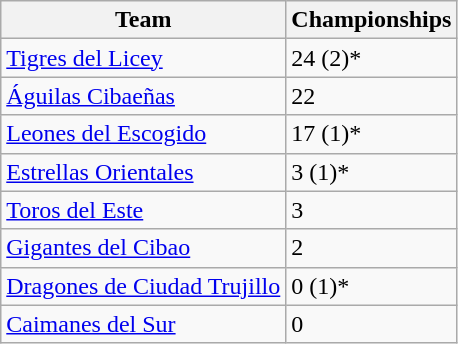<table class="wikitable">
<tr>
<th>Team</th>
<th>Championships</th>
</tr>
<tr>
<td><a href='#'>Tigres del Licey</a></td>
<td>24 (2)*</td>
</tr>
<tr>
<td><a href='#'>Águilas Cibaeñas</a></td>
<td>22</td>
</tr>
<tr>
<td><a href='#'>Leones del Escogido</a></td>
<td>17 (1)*</td>
</tr>
<tr>
<td><a href='#'>Estrellas Orientales</a></td>
<td>3 (1)*</td>
</tr>
<tr>
<td><a href='#'>Toros del Este</a></td>
<td>3</td>
</tr>
<tr>
<td><a href='#'>Gigantes del Cibao</a></td>
<td>2</td>
</tr>
<tr>
<td><a href='#'>Dragones de Ciudad Trujillo</a></td>
<td>0 (1)*</td>
</tr>
<tr>
<td><a href='#'>Caimanes del Sur</a></td>
<td>0</td>
</tr>
</table>
